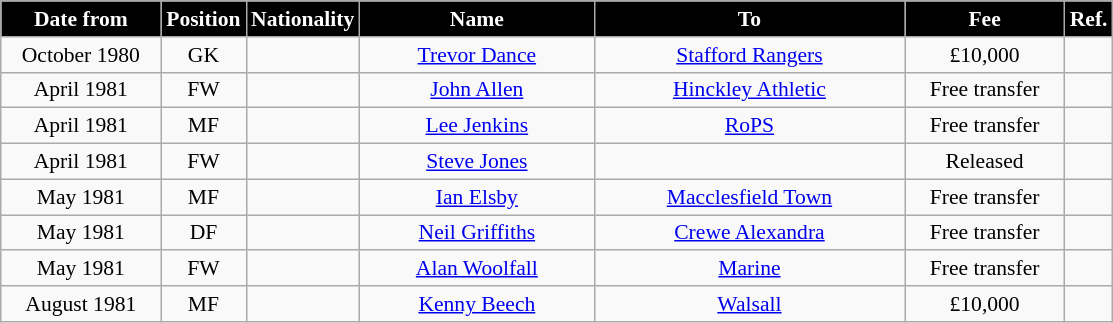<table class="wikitable" style="text-align:center; font-size:90%; ">
<tr>
<th style="background:#000000; color:white; width:100px;">Date from</th>
<th style="background:#000000; color:white; width:50px;">Position</th>
<th style="background:#000000; color:white; width:50px;">Nationality</th>
<th style="background:#000000; color:white; width:150px;">Name</th>
<th style="background:#000000; color:white; width:200px;">To</th>
<th style="background:#000000; color:white; width:100px;">Fee</th>
<th style="background:#000000; color:white; width:25px;">Ref.</th>
</tr>
<tr>
<td>October 1980</td>
<td>GK</td>
<td></td>
<td><a href='#'>Trevor Dance</a></td>
<td><a href='#'>Stafford Rangers</a></td>
<td>£10,000</td>
<td></td>
</tr>
<tr>
<td>April 1981</td>
<td>FW</td>
<td></td>
<td><a href='#'>John Allen</a></td>
<td><a href='#'>Hinckley Athletic</a></td>
<td>Free transfer</td>
<td></td>
</tr>
<tr>
<td>April 1981</td>
<td>MF</td>
<td></td>
<td><a href='#'>Lee Jenkins</a></td>
<td> <a href='#'>RoPS</a></td>
<td>Free transfer</td>
<td></td>
</tr>
<tr>
<td>April 1981</td>
<td>FW</td>
<td></td>
<td><a href='#'>Steve Jones</a></td>
<td></td>
<td>Released</td>
<td></td>
</tr>
<tr>
<td>May 1981</td>
<td>MF</td>
<td></td>
<td><a href='#'>Ian Elsby</a></td>
<td><a href='#'>Macclesfield Town</a></td>
<td>Free transfer</td>
<td></td>
</tr>
<tr>
<td>May 1981</td>
<td>DF</td>
<td></td>
<td><a href='#'>Neil Griffiths</a></td>
<td><a href='#'>Crewe Alexandra</a></td>
<td>Free transfer</td>
<td></td>
</tr>
<tr>
<td>May 1981</td>
<td>FW</td>
<td></td>
<td><a href='#'>Alan Woolfall</a></td>
<td><a href='#'>Marine</a></td>
<td>Free transfer</td>
<td></td>
</tr>
<tr>
<td>August 1981</td>
<td>MF</td>
<td></td>
<td><a href='#'>Kenny Beech</a></td>
<td><a href='#'>Walsall</a></td>
<td>£10,000</td>
<td></td>
</tr>
</table>
